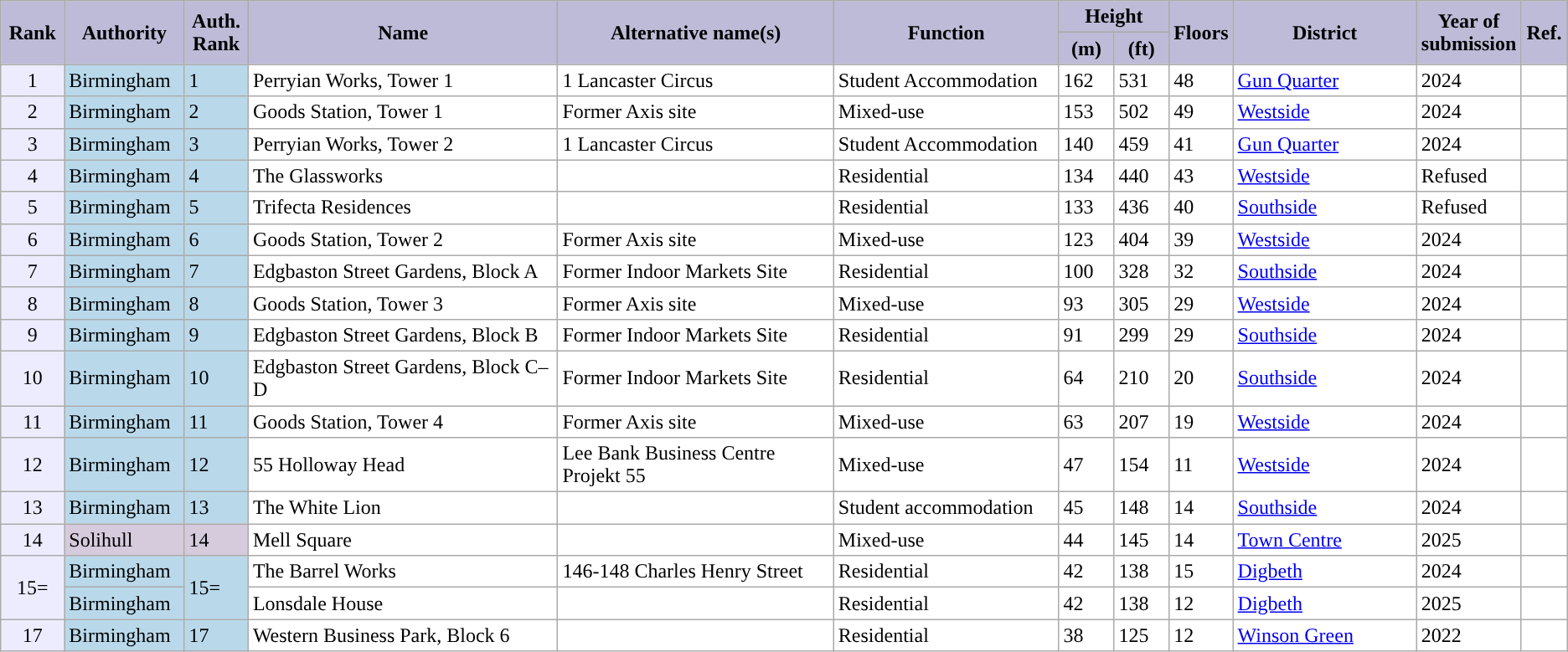<table class="wikitable sortable" style="border:#999; background:white;">
<tr>
<th class="unsortable" rowspan="2" style="background-color:#bdbbd7; text-align:center; width:45px;"><span><strong>Rank</strong></span></th>
<th rowspan="2" style="background-color:#bdbbd7; text-align:center; width: 90px;"><span><strong>Authority</strong></span></th>
<th rowspan="2" class="unsortable" style="background-color:#bdbbd7; text-align:center; width: 45px;"><span><strong>Auth. Rank</strong></span></th>
<th rowspan="2" style="background-color:#bdbbd7; text-align:center; width:285px;"><span><strong>Name</strong></span></th>
<th class="unsortable" rowspan="2" style="background-color:#bdbbd7; text-align:center; width:250px;"><span><strong>Alternative name(s)</strong></span></th>
<th rowspan="2" style="background-color:#bdbbd7; text-align:center; width:190px;"><span><strong>Function</strong></span></th>
<th colspan="2" style="background-color:#bdbbd7; text-align:center"><span><strong>Height</strong></span></th>
<th rowspan="2" style="background-color:#bdbbd7; text-align:center; width:35px;"><span><strong>Floors</strong></span></th>
<th rowspan="2" style="background-color:#bdbbd7; text-align:center; width:160px;"><span><strong>District</strong></span></th>
<th rowspan="2" style="background-color:#bdbbd7; text-align:center; width:75px;"><span><strong>Year of submission</strong></span></th>
<th class="unsortable" rowspan="2" style="background-color:#bdbbd7; text-align:center; width:30px;"><span><strong>Ref.</strong></span></th>
</tr>
<tr>
<th class="unsortable" style="background-color:#bdbbd7; text-align:center; width:40px;"><span><strong>(m)</strong></span></th>
<th class="unsortable" style="background-color:#bdbbd7; text-align:center; width:40px;"><span><strong>(ft)</strong></span></th>
</tr>
<tr>
<td style="text-align:center; background:#edecff;">1</td>
<td style="background-color:#B9D9EB">Birmingham</td>
<td style="background-color:#B9D9EB">1</td>
<td>Perryian Works, Tower 1</td>
<td>1 Lancaster Circus</td>
<td>Student Accommodation</td>
<td>162</td>
<td>531</td>
<td>48</td>
<td><a href='#'>Gun Quarter</a></td>
<td>2024</td>
<td></td>
</tr>
<tr>
<td style="text-align:center; background:#edecff;">2</td>
<td style="background-color:#B9D9EB">Birmingham</td>
<td style="background-color:#B9D9EB">2</td>
<td>Goods Station, Tower 1</td>
<td>Former Axis site</td>
<td>Mixed-use</td>
<td>153</td>
<td>502</td>
<td>49</td>
<td><a href='#'>Westside</a></td>
<td>2024</td>
<td></td>
</tr>
<tr>
<td style="text-align:center; background:#edecff;">3</td>
<td style="background-color:#B9D9EB">Birmingham</td>
<td style="background-color:#B9D9EB">3</td>
<td>Perryian Works, Tower 2</td>
<td>1 Lancaster Circus</td>
<td>Student Accommodation</td>
<td>140</td>
<td>459</td>
<td>41</td>
<td><a href='#'>Gun Quarter</a></td>
<td>2024</td>
<td></td>
</tr>
<tr>
<td style="text-align:center; background:#edecff;">4</td>
<td style="background-color:#B9D9EB">Birmingham</td>
<td style="background-color:#B9D9EB">4</td>
<td>The Glassworks</td>
<td></td>
<td>Residential</td>
<td>134</td>
<td>440</td>
<td>43</td>
<td><a href='#'>Westside</a></td>
<td>Refused</td>
<td></td>
</tr>
<tr>
<td style="text-align:center; background:#edecff;">5</td>
<td style="background-color:#B9D9EB">Birmingham</td>
<td style="background-color:#B9D9EB">5</td>
<td>Trifecta Residences</td>
<td></td>
<td>Residential</td>
<td>133</td>
<td>436</td>
<td>40</td>
<td><a href='#'>Southside</a></td>
<td>Refused</td>
<td></td>
</tr>
<tr>
<td style="text-align:center; background:#edecff;">6</td>
<td style="background-color:#B9D9EB">Birmingham</td>
<td style="background-color:#B9D9EB">6</td>
<td>Goods Station, Tower 2</td>
<td>Former Axis site</td>
<td>Mixed-use</td>
<td>123</td>
<td>404</td>
<td>39</td>
<td><a href='#'>Westside</a></td>
<td>2024</td>
<td></td>
</tr>
<tr>
<td style="text-align:center; background:#edecff;">7</td>
<td style="background-color:#B9D9EB">Birmingham</td>
<td style="background-color:#B9D9EB">7</td>
<td>Edgbaston Street Gardens, Block A</td>
<td>Former Indoor Markets Site</td>
<td>Residential</td>
<td>100</td>
<td>328</td>
<td>32</td>
<td><a href='#'>Southside</a></td>
<td>2024</td>
<td></td>
</tr>
<tr>
<td style="text-align:center; background:#edecff;">8</td>
<td style="background-color:#B9D9EB">Birmingham</td>
<td style="background-color:#B9D9EB">8</td>
<td>Goods Station, Tower 3</td>
<td>Former Axis site</td>
<td>Mixed-use</td>
<td>93</td>
<td>305</td>
<td>29</td>
<td><a href='#'>Westside</a></td>
<td>2024</td>
<td></td>
</tr>
<tr>
<td style="text-align:center; background:#edecff;">9</td>
<td style="background-color:#B9D9EB">Birmingham</td>
<td style="background-color:#B9D9EB">9</td>
<td>Edgbaston Street Gardens, Block B</td>
<td>Former Indoor Markets Site</td>
<td>Residential</td>
<td>91</td>
<td>299</td>
<td>29</td>
<td><a href='#'>Southside</a></td>
<td>2024</td>
<td></td>
</tr>
<tr>
<td style="text-align:center; background:#edecff;">10</td>
<td style="background-color:#B9D9EB">Birmingham</td>
<td style="background-color:#B9D9EB">10</td>
<td>Edgbaston Street Gardens, Block C–D</td>
<td>Former Indoor Markets Site</td>
<td>Residential</td>
<td>64</td>
<td>210</td>
<td>20</td>
<td><a href='#'>Southside</a></td>
<td>2024</td>
<td></td>
</tr>
<tr>
<td style="text-align:center; background:#edecff;">11</td>
<td style="background-color:#B9D9EB">Birmingham</td>
<td style="background-color:#B9D9EB">11</td>
<td>Goods Station, Tower 4</td>
<td>Former Axis site</td>
<td>Mixed-use</td>
<td>63</td>
<td>207</td>
<td>19</td>
<td><a href='#'>Westside</a></td>
<td>2024</td>
<td></td>
</tr>
<tr>
<td style="text-align:center; background:#edecff;">12</td>
<td style="background-color:#B9D9EB">Birmingham</td>
<td style="background-color:#B9D9EB">12</td>
<td>55 Holloway Head</td>
<td>Lee Bank Business Centre Projekt 55</td>
<td>Mixed-use</td>
<td>47</td>
<td>154</td>
<td>11</td>
<td><a href='#'>Westside</a></td>
<td>2024</td>
<td></td>
</tr>
<tr>
<td style="text-align:center; background:#edecff;">13</td>
<td style="background-color:#B9D9EB">Birmingham</td>
<td style="background-color:#B9D9EB">13</td>
<td>The White Lion</td>
<td></td>
<td>Student accommodation</td>
<td>45</td>
<td>148</td>
<td>14</td>
<td><a href='#'>Southside</a></td>
<td>2024</td>
<td></td>
</tr>
<tr>
<td style="text-align:center; background:#edecff;">14</td>
<td style="background-color:#D6CADD">Solihull</td>
<td style="background-color:#D6CADD">14</td>
<td>Mell Square</td>
<td></td>
<td>Mixed-use</td>
<td>44</td>
<td>145</td>
<td>14</td>
<td><a href='#'>Town Centre</a></td>
<td>2025</td>
<td></td>
</tr>
<tr>
<td rowspan="2" style="text-align:center; background:#edecff;">15=</td>
<td style="background-color:#B9D9EB">Birmingham</td>
<td rowspan="2" style="background-color:#B9D9EB">15=</td>
<td>The Barrel Works</td>
<td>146-148 Charles Henry Street</td>
<td>Residential</td>
<td>42</td>
<td>138</td>
<td>15</td>
<td><a href='#'>Digbeth</a></td>
<td>2024</td>
<td></td>
</tr>
<tr>
<td style=background:#B9D9EB;">Birmingham</td>
<td>Lonsdale House</td>
<td></td>
<td>Residential</td>
<td>42</td>
<td>138</td>
<td>12</td>
<td><a href='#'>Digbeth</a></td>
<td>2025</td>
<td></td>
</tr>
<tr>
<td style="text-align:center; background:#edecff;">17</td>
<td style="background-color:#B9D9EB">Birmingham</td>
<td style="background-color:#B9D9EB">17</td>
<td>Western Business Park, Block 6</td>
<td></td>
<td>Residential</td>
<td>38</td>
<td>125</td>
<td>12</td>
<td><a href='#'>Winson Green</a></td>
<td>2022</td>
<td></td>
</tr>
</table>
